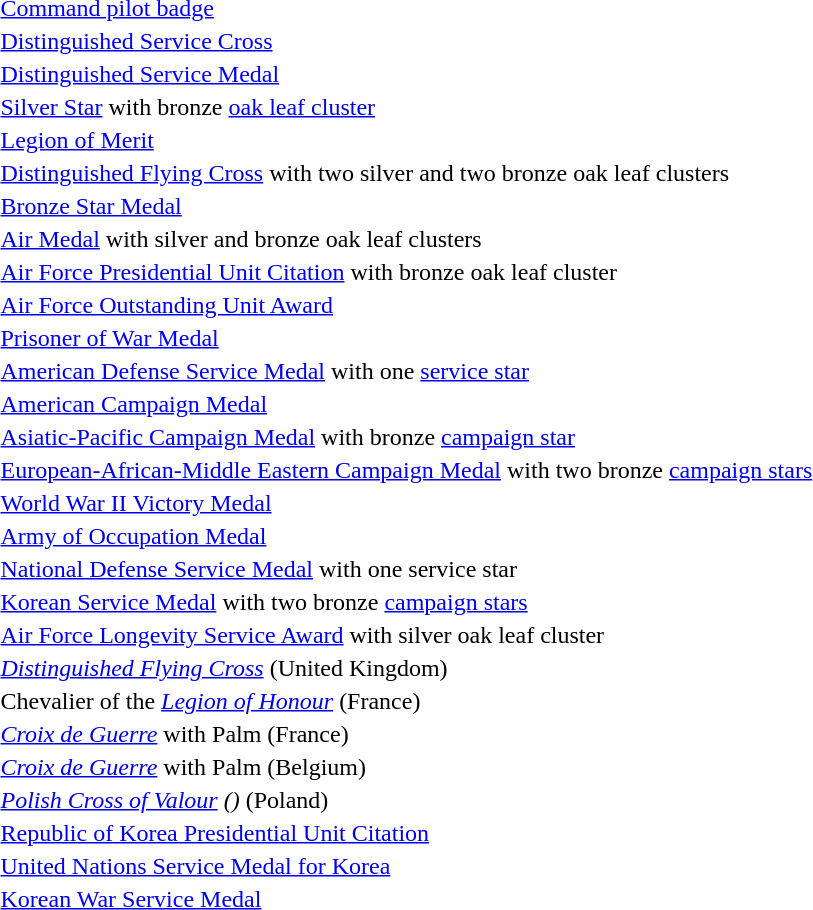<table>
<tr>
<td></td>
<td><a href='#'>Command pilot badge</a></td>
</tr>
<tr>
<td></td>
<td><a href='#'>Distinguished Service Cross</a></td>
</tr>
<tr>
<td></td>
<td><a href='#'>Distinguished Service Medal</a></td>
</tr>
<tr>
<td></td>
<td><a href='#'>Silver Star</a> with bronze <a href='#'>oak leaf cluster</a></td>
</tr>
<tr>
<td></td>
<td><a href='#'>Legion of Merit</a></td>
</tr>
<tr>
<td></td>
<td><a href='#'>Distinguished Flying Cross</a> with two silver and two bronze oak leaf clusters</td>
</tr>
<tr>
<td></td>
<td><a href='#'>Bronze Star Medal</a></td>
</tr>
<tr>
<td></td>
<td><a href='#'>Air Medal</a> with silver and bronze oak leaf clusters</td>
</tr>
<tr>
<td></td>
<td><a href='#'>Air Force Presidential Unit Citation</a> with bronze oak leaf cluster</td>
</tr>
<tr>
<td></td>
<td><a href='#'>Air Force Outstanding Unit Award</a></td>
</tr>
<tr>
<td></td>
<td><a href='#'>Prisoner of War Medal</a></td>
</tr>
<tr>
<td></td>
<td><a href='#'>American Defense Service Medal</a> with one <a href='#'>service star</a></td>
</tr>
<tr>
<td></td>
<td><a href='#'>American Campaign Medal</a></td>
</tr>
<tr>
<td></td>
<td><a href='#'>Asiatic-Pacific Campaign Medal</a> with bronze <a href='#'>campaign star</a></td>
</tr>
<tr>
<td></td>
<td><a href='#'>European-African-Middle Eastern Campaign Medal</a> with two bronze <a href='#'>campaign stars</a></td>
</tr>
<tr>
<td></td>
<td><a href='#'>World War II Victory Medal</a></td>
</tr>
<tr>
<td></td>
<td><a href='#'>Army of Occupation Medal</a></td>
</tr>
<tr>
<td></td>
<td><a href='#'>National Defense Service Medal</a> with one service star</td>
</tr>
<tr>
<td></td>
<td><a href='#'>Korean Service Medal</a> with two bronze <a href='#'>campaign stars</a></td>
</tr>
<tr>
<td></td>
<td><a href='#'>Air Force Longevity Service Award</a> with silver oak leaf cluster</td>
</tr>
<tr>
<td></td>
<td><em><a href='#'>Distinguished Flying Cross</a></em> (United Kingdom)</td>
</tr>
<tr>
<td></td>
<td>Chevalier of the <em><a href='#'>Legion of Honour</a></em> (France)</td>
</tr>
<tr>
<td></td>
<td><em><a href='#'>Croix de Guerre</a></em> with Palm (France)</td>
</tr>
<tr>
<td></td>
<td><em><a href='#'>Croix de Guerre</a></em> with Palm (Belgium)</td>
</tr>
<tr>
<td></td>
<td><em><a href='#'>Polish Cross of Valour</a> ()</em> (Poland)</td>
</tr>
<tr>
<td></td>
<td><a href='#'>Republic of Korea Presidential Unit Citation</a></td>
</tr>
<tr>
<td></td>
<td><a href='#'>United Nations Service Medal for Korea</a></td>
</tr>
<tr>
<td></td>
<td><a href='#'>Korean War Service Medal</a></td>
</tr>
<tr>
</tr>
</table>
